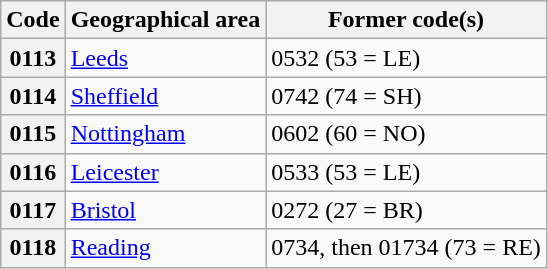<table class="wikitable" style="width: auto; margin-left: 1.5em;">
<tr>
<th>Code</th>
<th>Geographical area</th>
<th>Former code(s)</th>
</tr>
<tr>
<th scope="row">0113</th>
<td><a href='#'>Leeds</a></td>
<td>0532 (53 = LE)</td>
</tr>
<tr>
<th scope="row">0114</th>
<td><a href='#'>Sheffield</a></td>
<td>0742 (74 = SH)</td>
</tr>
<tr>
<th scope="row">0115</th>
<td><a href='#'>Nottingham</a></td>
<td>0602 (60 = NO)</td>
</tr>
<tr>
<th scope="row">0116</th>
<td><a href='#'>Leicester</a></td>
<td>0533 (53 = LE)</td>
</tr>
<tr>
<th scope="row">0117</th>
<td><a href='#'>Bristol</a></td>
<td>0272 (27 = BR)</td>
</tr>
<tr>
<th scope="row">0118</th>
<td><a href='#'>Reading</a></td>
<td>0734, then 01734 (73 = RE)</td>
</tr>
</table>
